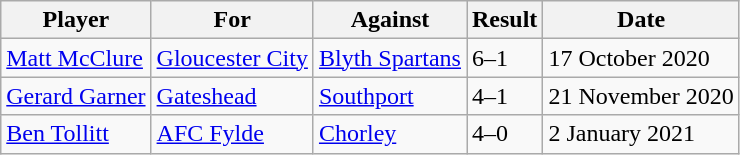<table class="wikitable">
<tr>
<th>Player</th>
<th>For</th>
<th>Against</th>
<th>Result</th>
<th>Date</th>
</tr>
<tr>
<td> <a href='#'>Matt McClure</a></td>
<td><a href='#'>Gloucester City</a></td>
<td><a href='#'>Blyth Spartans</a></td>
<td>6–1</td>
<td>17 October 2020</td>
</tr>
<tr>
<td> <a href='#'>Gerard Garner</a></td>
<td><a href='#'>Gateshead</a></td>
<td><a href='#'>Southport</a></td>
<td>4–1</td>
<td>21 November 2020</td>
</tr>
<tr>
<td> <a href='#'>Ben Tollitt</a></td>
<td><a href='#'>AFC Fylde</a></td>
<td><a href='#'>Chorley</a></td>
<td>4–0</td>
<td>2 January 2021</td>
</tr>
</table>
